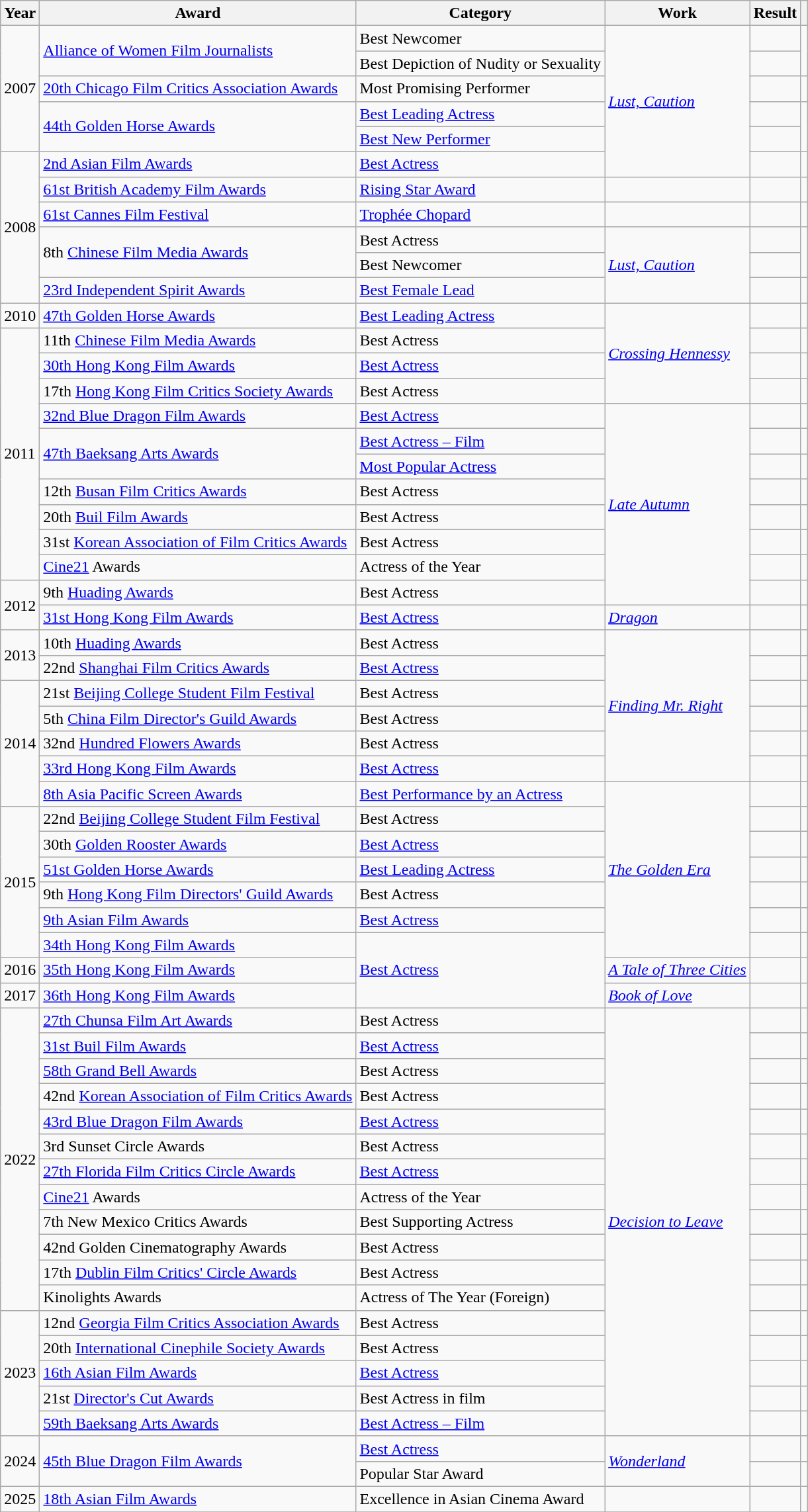<table class="wikitable sortable">
<tr>
<th>Year</th>
<th>Award</th>
<th>Category</th>
<th>Work</th>
<th>Result</th>
<th class="unsortable"></th>
</tr>
<tr>
<td rowspan="5">2007</td>
<td rowspan="2"><a href='#'>Alliance of Women Film Journalists</a></td>
<td>Best Newcomer</td>
<td rowspan="6"><em><a href='#'>Lust, Caution</a></em></td>
<td></td>
<td rowspan="2"></td>
</tr>
<tr>
<td>Best Depiction of Nudity or Sexuality</td>
<td></td>
</tr>
<tr>
<td><a href='#'>20th Chicago Film Critics Association Awards</a></td>
<td>Most Promising Performer</td>
<td></td>
<td></td>
</tr>
<tr>
<td rowspan="2"><a href='#'>44th Golden Horse Awards</a></td>
<td><a href='#'>Best Leading Actress</a></td>
<td></td>
<td rowspan="2"></td>
</tr>
<tr>
<td><a href='#'>Best New Performer</a></td>
<td></td>
</tr>
<tr>
<td rowspan="6">2008</td>
<td><a href='#'>2nd Asian Film Awards</a></td>
<td><a href='#'>Best Actress</a></td>
<td></td>
<td></td>
</tr>
<tr>
<td><a href='#'>61st British Academy Film Awards</a></td>
<td><a href='#'>Rising Star Award</a></td>
<td></td>
<td></td>
<td></td>
</tr>
<tr>
<td><a href='#'>61st Cannes Film Festival</a></td>
<td><a href='#'>Trophée Chopard</a></td>
<td></td>
<td></td>
<td></td>
</tr>
<tr>
<td rowspan="2">8th <a href='#'>Chinese Film Media Awards</a></td>
<td>Best Actress</td>
<td rowspan="3"><em><a href='#'>Lust, Caution</a></em></td>
<td></td>
<td rowspan="2"></td>
</tr>
<tr>
<td>Best Newcomer</td>
<td></td>
</tr>
<tr>
<td><a href='#'>23rd Independent Spirit Awards</a></td>
<td><a href='#'>Best Female Lead</a></td>
<td></td>
<td></td>
</tr>
<tr>
<td>2010</td>
<td><a href='#'>47th Golden Horse Awards</a></td>
<td><a href='#'>Best Leading Actress</a></td>
<td rowspan="4"><em><a href='#'>Crossing Hennessy</a></em></td>
<td></td>
<td></td>
</tr>
<tr>
<td rowspan="10">2011</td>
<td>11th <a href='#'>Chinese Film Media Awards</a></td>
<td>Best Actress</td>
<td></td>
<td></td>
</tr>
<tr>
<td><a href='#'>30th Hong Kong Film Awards</a></td>
<td><a href='#'>Best Actress</a></td>
<td></td>
<td></td>
</tr>
<tr>
<td>17th <a href='#'>Hong Kong Film Critics Society Awards</a></td>
<td>Best Actress</td>
<td></td>
<td></td>
</tr>
<tr>
<td><a href='#'>32nd Blue Dragon Film Awards</a></td>
<td><a href='#'>Best Actress</a></td>
<td rowspan="8"><em><a href='#'>Late Autumn</a></em></td>
<td></td>
<td></td>
</tr>
<tr>
<td rowspan="2"><a href='#'>47th Baeksang Arts Awards</a></td>
<td><a href='#'>Best Actress – Film</a></td>
<td></td>
<td></td>
</tr>
<tr>
<td><a href='#'>Most Popular Actress</a></td>
<td></td>
<td></td>
</tr>
<tr>
<td>12th <a href='#'>Busan Film Critics Awards</a></td>
<td>Best Actress</td>
<td></td>
<td></td>
</tr>
<tr>
<td>20th <a href='#'>Buil Film Awards</a></td>
<td>Best Actress</td>
<td></td>
<td></td>
</tr>
<tr>
<td>31st <a href='#'>Korean Association of Film Critics Awards</a></td>
<td>Best Actress</td>
<td></td>
<td></td>
</tr>
<tr>
<td><a href='#'>Cine21</a> Awards</td>
<td>Actress of the Year</td>
<td></td>
<td></td>
</tr>
<tr>
<td rowspan="2">2012</td>
<td>9th <a href='#'>Huading Awards</a></td>
<td>Best Actress</td>
<td></td>
<td></td>
</tr>
<tr>
<td><a href='#'>31st Hong Kong Film Awards</a></td>
<td><a href='#'>Best Actress</a></td>
<td><em><a href='#'>Dragon</a></em></td>
<td></td>
<td></td>
</tr>
<tr>
<td rowspan="2">2013</td>
<td>10th <a href='#'>Huading Awards</a></td>
<td>Best Actress</td>
<td rowspan="6"><em><a href='#'>Finding Mr. Right</a></em></td>
<td></td>
<td></td>
</tr>
<tr>
<td>22nd <a href='#'>Shanghai Film Critics Awards</a></td>
<td><a href='#'>Best Actress</a></td>
<td></td>
<td></td>
</tr>
<tr>
<td rowspan="5">2014</td>
<td>21st <a href='#'>Beijing College Student Film Festival</a></td>
<td>Best Actress</td>
<td></td>
<td></td>
</tr>
<tr>
<td>5th <a href='#'>China Film Director's Guild Awards</a></td>
<td>Best Actress</td>
<td></td>
<td></td>
</tr>
<tr>
<td>32nd <a href='#'>Hundred Flowers Awards</a></td>
<td>Best Actress</td>
<td></td>
<td></td>
</tr>
<tr>
<td><a href='#'>33rd Hong Kong Film Awards</a></td>
<td><a href='#'>Best Actress</a></td>
<td></td>
<td></td>
</tr>
<tr>
<td><a href='#'>8th Asia Pacific Screen Awards</a></td>
<td><a href='#'>Best Performance by an Actress</a></td>
<td rowspan="7"><em><a href='#'>The Golden Era</a></em></td>
<td></td>
<td></td>
</tr>
<tr>
<td rowspan="6">2015</td>
<td>22nd <a href='#'>Beijing College Student Film Festival</a></td>
<td>Best Actress</td>
<td></td>
<td></td>
</tr>
<tr>
<td>30th <a href='#'>Golden Rooster Awards</a></td>
<td><a href='#'>Best Actress</a></td>
<td></td>
<td></td>
</tr>
<tr>
<td><a href='#'>51st Golden Horse Awards</a></td>
<td><a href='#'>Best Leading Actress</a></td>
<td></td>
<td></td>
</tr>
<tr>
<td>9th <a href='#'>Hong Kong Film Directors' Guild Awards</a></td>
<td>Best Actress</td>
<td></td>
<td></td>
</tr>
<tr>
<td><a href='#'>9th Asian Film Awards</a></td>
<td><a href='#'>Best Actress</a></td>
<td></td>
<td></td>
</tr>
<tr>
<td><a href='#'>34th Hong Kong Film Awards</a></td>
<td rowspan="3"><a href='#'>Best Actress</a></td>
<td></td>
<td></td>
</tr>
<tr>
<td>2016</td>
<td><a href='#'>35th Hong Kong Film Awards</a></td>
<td><em><a href='#'>A Tale of Three Cities</a></em></td>
<td></td>
<td></td>
</tr>
<tr>
<td>2017</td>
<td><a href='#'>36th Hong Kong Film Awards</a></td>
<td><em><a href='#'>Book of Love</a></em></td>
<td></td>
<td></td>
</tr>
<tr>
<td rowspan="12">2022</td>
<td><a href='#'>27th Chunsa Film Art Awards</a></td>
<td>Best Actress</td>
<td rowspan="17"><em><a href='#'>Decision to Leave</a></em></td>
<td></td>
<td></td>
</tr>
<tr>
<td><a href='#'>31st Buil Film Awards</a></td>
<td><a href='#'>Best Actress</a></td>
<td></td>
<td></td>
</tr>
<tr>
<td><a href='#'>58th Grand Bell Awards</a></td>
<td Best Leading Actress>Best Actress</td>
<td></td>
<td></td>
</tr>
<tr>
<td>42nd <a href='#'>Korean Association of Film Critics Awards</a></td>
<td Best Actress>Best Actress</td>
<td></td>
<td></td>
</tr>
<tr>
<td><a href='#'>43rd Blue Dragon Film Awards</a></td>
<td><a href='#'>Best Actress</a></td>
<td></td>
<td></td>
</tr>
<tr>
<td>3rd Sunset Circle Awards</td>
<td>Best Actress</td>
<td></td>
<td></td>
</tr>
<tr>
<td><a href='#'>27th Florida Film Critics Circle Awards</a></td>
<td><a href='#'>Best Actress</a></td>
<td></td>
<td></td>
</tr>
<tr>
<td><a href='#'>Cine21</a> Awards</td>
<td>Actress of the Year</td>
<td></td>
<td></td>
</tr>
<tr>
<td>7th New Mexico Critics Awards</td>
<td>Best Supporting Actress</td>
<td></td>
<td></td>
</tr>
<tr>
<td>42nd Golden Cinematography Awards</td>
<td>Best Actress</td>
<td></td>
<td></td>
</tr>
<tr>
<td>17th <a href='#'>Dublin Film Critics' Circle Awards</a></td>
<td>Best Actress</td>
<td></td>
<td></td>
</tr>
<tr>
<td>Kinolights Awards</td>
<td>Actress of The Year (Foreign)</td>
<td></td>
<td></td>
</tr>
<tr>
<td rowspan="5">2023</td>
<td>12nd <a href='#'>Georgia Film Critics Association Awards</a></td>
<td>Best Actress</td>
<td></td>
<td></td>
</tr>
<tr>
<td>20th <a href='#'>International Cinephile Society Awards</a></td>
<td>Best Actress</td>
<td></td>
<td></td>
</tr>
<tr>
<td><a href='#'>16th Asian Film Awards</a></td>
<td><a href='#'>Best Actress</a></td>
<td></td>
<td></td>
</tr>
<tr>
<td>21st <a href='#'>Director's Cut Awards</a></td>
<td>Best Actress in film</td>
<td></td>
<td></td>
</tr>
<tr>
<td><a href='#'>59th Baeksang Arts Awards</a></td>
<td><a href='#'>Best Actress – Film</a></td>
<td></td>
<td></td>
</tr>
<tr>
<td rowspan="2">2024</td>
<td rowspan="2"><a href='#'>45th Blue Dragon Film Awards</a></td>
<td><a href='#'>Best Actress</a></td>
<td rowspan="2"><em><a href='#'>Wonderland</a></em></td>
<td></td>
<td></td>
</tr>
<tr>
<td>Popular Star Award</td>
<td></td>
<td></td>
</tr>
<tr>
<td>2025</td>
<td><a href='#'>18th Asian Film Awards</a></td>
<td>Excellence in Asian Cinema Award</td>
<td></td>
<td></td>
<td></td>
</tr>
<tr>
</tr>
</table>
